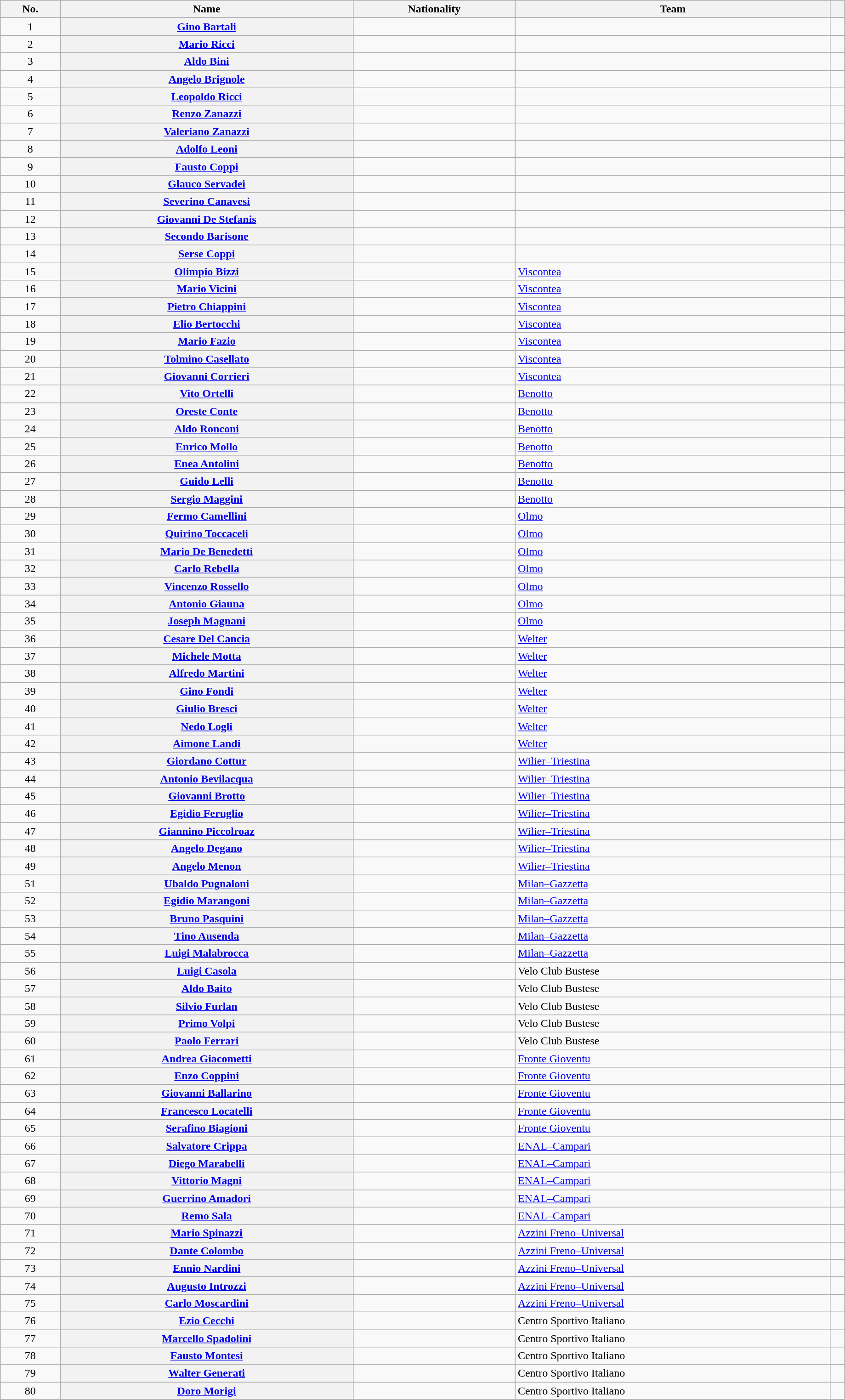<table class="wikitable plainrowheaders sortable" style="width:97%">
<tr>
<th scope="col">No.</th>
<th scope="col">Name</th>
<th scope="col">Nationality</th>
<th scope="col">Team</th>
<th scope="col" class="unsortable"></th>
</tr>
<tr>
<td style="text-align:center;">1</td>
<th scope="row"><a href='#'>Gino Bartali</a></th>
<td></td>
<td></td>
<td style="text-align:center;"></td>
</tr>
<tr>
<td style="text-align:center;">2</td>
<th scope="row"><a href='#'>Mario Ricci</a></th>
<td></td>
<td></td>
<td style="text-align:center;"></td>
</tr>
<tr>
<td style="text-align:center;">3</td>
<th scope="row"><a href='#'>Aldo Bini</a></th>
<td></td>
<td></td>
<td style="text-align:center;"></td>
</tr>
<tr>
<td style="text-align:center;">4</td>
<th scope="row"><a href='#'>Angelo Brignole</a></th>
<td></td>
<td></td>
<td style="text-align:center;"></td>
</tr>
<tr>
<td style="text-align:center;">5</td>
<th scope="row"><a href='#'>Leopoldo Ricci</a></th>
<td></td>
<td></td>
<td style="text-align:center;"></td>
</tr>
<tr>
<td style="text-align:center;">6</td>
<th scope="row"><a href='#'>Renzo Zanazzi</a></th>
<td></td>
<td></td>
<td style="text-align:center;"></td>
</tr>
<tr>
<td style="text-align:center;">7</td>
<th scope="row"><a href='#'>Valeriano Zanazzi</a></th>
<td></td>
<td></td>
<td style="text-align:center;"></td>
</tr>
<tr>
<td style="text-align:center;">8</td>
<th scope="row"><a href='#'>Adolfo Leoni</a></th>
<td></td>
<td></td>
<td style="text-align:center;"></td>
</tr>
<tr>
<td style="text-align:center;">9</td>
<th scope="row"><a href='#'>Fausto Coppi</a></th>
<td></td>
<td></td>
<td style="text-align:center;"></td>
</tr>
<tr>
<td style="text-align:center;">10</td>
<th scope="row"><a href='#'>Glauco Servadei</a></th>
<td></td>
<td></td>
<td style="text-align:center;"></td>
</tr>
<tr>
<td style="text-align:center;">11</td>
<th scope="row"><a href='#'>Severino Canavesi</a></th>
<td></td>
<td></td>
<td style="text-align:center;"></td>
</tr>
<tr>
<td style="text-align:center;">12</td>
<th scope="row"><a href='#'>Giovanni De Stefanis</a></th>
<td></td>
<td></td>
<td style="text-align:center;"></td>
</tr>
<tr>
<td style="text-align:center;">13</td>
<th scope="row"><a href='#'>Secondo Barisone</a></th>
<td></td>
<td></td>
<td style="text-align:center;"></td>
</tr>
<tr>
<td style="text-align:center;">14</td>
<th scope="row"><a href='#'>Serse Coppi</a></th>
<td></td>
<td></td>
<td style="text-align:center;"></td>
</tr>
<tr>
<td style="text-align:center;">15</td>
<th scope="row"><a href='#'>Olimpio Bizzi</a></th>
<td></td>
<td><a href='#'>Viscontea</a></td>
<td style="text-align:center;"></td>
</tr>
<tr>
<td style="text-align:center;">16</td>
<th scope="row"><a href='#'>Mario Vicini</a></th>
<td></td>
<td><a href='#'>Viscontea</a></td>
<td style="text-align:center;"></td>
</tr>
<tr>
<td style="text-align:center;">17</td>
<th scope="row"><a href='#'>Pietro Chiappini</a></th>
<td></td>
<td><a href='#'>Viscontea</a></td>
<td style="text-align:center;"></td>
</tr>
<tr>
<td style="text-align:center;">18</td>
<th scope="row"><a href='#'>Elio Bertocchi</a></th>
<td></td>
<td><a href='#'>Viscontea</a></td>
<td style="text-align:center;"></td>
</tr>
<tr>
<td style="text-align:center;">19</td>
<th scope="row"><a href='#'>Mario Fazio</a></th>
<td></td>
<td><a href='#'>Viscontea</a></td>
<td style="text-align:center;"></td>
</tr>
<tr>
<td style="text-align:center;">20</td>
<th scope="row"><a href='#'>Tolmino Casellato</a></th>
<td></td>
<td><a href='#'>Viscontea</a></td>
<td style="text-align:center;"></td>
</tr>
<tr>
<td style="text-align:center;">21</td>
<th scope="row"><a href='#'>Giovanni Corrieri</a></th>
<td></td>
<td><a href='#'>Viscontea</a></td>
<td style="text-align:center;"></td>
</tr>
<tr>
<td style="text-align:center;">22</td>
<th scope="row"><a href='#'>Vito Ortelli</a></th>
<td></td>
<td><a href='#'>Benotto</a></td>
<td style="text-align:center;"></td>
</tr>
<tr>
<td style="text-align:center;">23</td>
<th scope="row"><a href='#'>Oreste Conte</a></th>
<td></td>
<td><a href='#'>Benotto</a></td>
<td style="text-align:center;"></td>
</tr>
<tr>
<td style="text-align:center;">24</td>
<th scope="row"><a href='#'>Aldo Ronconi</a></th>
<td></td>
<td><a href='#'>Benotto</a></td>
<td style="text-align:center;"></td>
</tr>
<tr>
<td style="text-align:center;">25</td>
<th scope="row"><a href='#'>Enrico Mollo</a></th>
<td></td>
<td><a href='#'>Benotto</a></td>
<td style="text-align:center;"></td>
</tr>
<tr>
<td style="text-align:center;">26</td>
<th scope="row"><a href='#'>Enea Antolini</a></th>
<td></td>
<td><a href='#'>Benotto</a></td>
<td style="text-align:center;"></td>
</tr>
<tr>
<td style="text-align:center;">27</td>
<th scope="row"><a href='#'>Guido Lelli</a></th>
<td></td>
<td><a href='#'>Benotto</a></td>
<td style="text-align:center;"></td>
</tr>
<tr>
<td style="text-align:center;">28</td>
<th scope="row"><a href='#'>Sergio Maggini</a></th>
<td></td>
<td><a href='#'>Benotto</a></td>
<td style="text-align:center;"></td>
</tr>
<tr>
<td style="text-align:center;">29</td>
<th scope="row"><a href='#'>Fermo Camellini</a></th>
<td></td>
<td><a href='#'>Olmo</a></td>
<td style="text-align:center;"></td>
</tr>
<tr>
<td style="text-align:center;">30</td>
<th scope="row"><a href='#'>Quirino Toccaceli</a></th>
<td></td>
<td><a href='#'>Olmo</a></td>
<td style="text-align:center;"></td>
</tr>
<tr>
<td style="text-align:center;">31</td>
<th scope="row"><a href='#'>Mario De Benedetti</a></th>
<td></td>
<td><a href='#'>Olmo</a></td>
<td style="text-align:center;"></td>
</tr>
<tr>
<td style="text-align:center;">32</td>
<th scope="row"><a href='#'>Carlo Rebella</a></th>
<td></td>
<td><a href='#'>Olmo</a></td>
<td style="text-align:center;"></td>
</tr>
<tr>
<td style="text-align:center;">33</td>
<th scope="row"><a href='#'>Vincenzo Rossello</a></th>
<td></td>
<td><a href='#'>Olmo</a></td>
<td style="text-align:center;"></td>
</tr>
<tr>
<td style="text-align:center;">34</td>
<th scope="row"><a href='#'>Antonio Giauna</a></th>
<td></td>
<td><a href='#'>Olmo</a></td>
<td style="text-align:center;"></td>
</tr>
<tr>
<td style="text-align:center;">35</td>
<th scope="row"><a href='#'>Joseph Magnani</a></th>
<td></td>
<td><a href='#'>Olmo</a></td>
<td style="text-align:center;"></td>
</tr>
<tr>
<td style="text-align:center;">36</td>
<th scope="row"><a href='#'>Cesare Del Cancia</a></th>
<td></td>
<td><a href='#'>Welter</a></td>
<td style="text-align:center;"></td>
</tr>
<tr>
<td style="text-align:center;">37</td>
<th scope="row"><a href='#'>Michele Motta</a></th>
<td></td>
<td><a href='#'>Welter</a></td>
<td style="text-align:center;"></td>
</tr>
<tr>
<td style="text-align:center;">38</td>
<th scope="row"><a href='#'>Alfredo Martini</a></th>
<td></td>
<td><a href='#'>Welter</a></td>
<td style="text-align:center;"></td>
</tr>
<tr>
<td style="text-align:center;">39</td>
<th scope="row"><a href='#'>Gino Fondi</a></th>
<td></td>
<td><a href='#'>Welter</a></td>
<td style="text-align:center;"></td>
</tr>
<tr>
<td style="text-align:center;">40</td>
<th scope="row"><a href='#'>Giulio Bresci</a></th>
<td></td>
<td><a href='#'>Welter</a></td>
<td style="text-align:center;"></td>
</tr>
<tr>
<td style="text-align:center;">41</td>
<th scope="row"><a href='#'>Nedo Logli</a></th>
<td></td>
<td><a href='#'>Welter</a></td>
<td style="text-align:center;"></td>
</tr>
<tr>
<td style="text-align:center;">42</td>
<th scope="row"><a href='#'>Aimone Landi</a></th>
<td></td>
<td><a href='#'>Welter</a></td>
<td style="text-align:center;"></td>
</tr>
<tr>
<td style="text-align:center;">43</td>
<th scope="row"><a href='#'>Giordano Cottur</a></th>
<td></td>
<td><a href='#'>Wilier–Triestina</a></td>
<td style="text-align:center;"></td>
</tr>
<tr>
<td style="text-align:center;">44</td>
<th scope="row"><a href='#'>Antonio Bevilacqua</a></th>
<td></td>
<td><a href='#'>Wilier–Triestina</a></td>
<td style="text-align:center;"></td>
</tr>
<tr>
<td style="text-align:center;">45</td>
<th scope="row"><a href='#'>Giovanni Brotto</a></th>
<td></td>
<td><a href='#'>Wilier–Triestina</a></td>
<td style="text-align:center;"></td>
</tr>
<tr>
<td style="text-align:center;">46</td>
<th scope="row"><a href='#'>Egidio Feruglio</a></th>
<td></td>
<td><a href='#'>Wilier–Triestina</a></td>
<td style="text-align:center;"></td>
</tr>
<tr>
<td style="text-align:center;">47</td>
<th scope="row"><a href='#'>Giannino Piccolroaz</a></th>
<td></td>
<td><a href='#'>Wilier–Triestina</a></td>
<td style="text-align:center;"></td>
</tr>
<tr>
<td style="text-align:center;">48</td>
<th scope="row"><a href='#'>Angelo Degano</a></th>
<td></td>
<td><a href='#'>Wilier–Triestina</a></td>
<td style="text-align:center;"></td>
</tr>
<tr>
<td style="text-align:center;">49</td>
<th scope="row"><a href='#'>Angelo Menon</a></th>
<td></td>
<td><a href='#'>Wilier–Triestina</a></td>
<td style="text-align:center;"></td>
</tr>
<tr>
<td style="text-align:center;">51</td>
<th scope="row"><a href='#'>Ubaldo Pugnaloni</a></th>
<td></td>
<td><a href='#'>Milan–Gazzetta</a></td>
<td style="text-align:center;"></td>
</tr>
<tr>
<td style="text-align:center;">52</td>
<th scope="row"><a href='#'>Egidio Marangoni</a></th>
<td></td>
<td><a href='#'>Milan–Gazzetta</a></td>
<td style="text-align:center;"></td>
</tr>
<tr>
<td style="text-align:center;">53</td>
<th scope="row"><a href='#'>Bruno Pasquini</a></th>
<td></td>
<td><a href='#'>Milan–Gazzetta</a></td>
<td style="text-align:center;"></td>
</tr>
<tr>
<td style="text-align:center;">54</td>
<th scope="row"><a href='#'>Tino Ausenda</a></th>
<td></td>
<td><a href='#'>Milan–Gazzetta</a></td>
<td style="text-align:center;"></td>
</tr>
<tr>
<td style="text-align:center;">55</td>
<th scope="row"><a href='#'>Luigi Malabrocca</a></th>
<td></td>
<td><a href='#'>Milan–Gazzetta</a></td>
<td style="text-align:center;"></td>
</tr>
<tr>
<td style="text-align:center;">56</td>
<th scope="row"><a href='#'>Luigi Casola</a></th>
<td></td>
<td>Velo Club Bustese</td>
<td style="text-align:center;"></td>
</tr>
<tr>
<td style="text-align:center;">57</td>
<th scope="row"><a href='#'>Aldo Baito</a></th>
<td></td>
<td>Velo Club Bustese</td>
<td style="text-align:center;"></td>
</tr>
<tr>
<td style="text-align:center;">58</td>
<th scope="row"><a href='#'>Silvio Furlan</a></th>
<td></td>
<td>Velo Club Bustese</td>
<td style="text-align:center;"></td>
</tr>
<tr>
<td style="text-align:center;">59</td>
<th scope="row"><a href='#'>Primo Volpi</a></th>
<td></td>
<td>Velo Club Bustese</td>
<td style="text-align:center;"></td>
</tr>
<tr>
<td style="text-align:center;">60</td>
<th scope="row"><a href='#'>Paolo Ferrari</a></th>
<td></td>
<td>Velo Club Bustese</td>
<td style="text-align:center;"></td>
</tr>
<tr>
<td style="text-align:center;">61</td>
<th scope="row"><a href='#'>Andrea Giacometti</a></th>
<td></td>
<td><a href='#'>Fronte Gioventu</a></td>
<td style="text-align:center;"></td>
</tr>
<tr>
<td style="text-align:center;">62</td>
<th scope="row"><a href='#'>Enzo Coppini</a></th>
<td></td>
<td><a href='#'>Fronte Gioventu</a></td>
<td style="text-align:center;"></td>
</tr>
<tr>
<td style="text-align:center;">63</td>
<th scope="row"><a href='#'>Giovanni Ballarino</a></th>
<td></td>
<td><a href='#'>Fronte Gioventu</a></td>
<td style="text-align:center;"></td>
</tr>
<tr>
<td style="text-align:center;">64</td>
<th scope="row"><a href='#'>Francesco Locatelli</a></th>
<td></td>
<td><a href='#'>Fronte Gioventu</a></td>
<td style="text-align:center;"></td>
</tr>
<tr>
<td style="text-align:center;">65</td>
<th scope="row"><a href='#'>Serafino Biagioni</a></th>
<td></td>
<td><a href='#'>Fronte Gioventu</a></td>
<td style="text-align:center;"></td>
</tr>
<tr>
<td style="text-align:center;">66</td>
<th scope="row"><a href='#'>Salvatore Crippa</a></th>
<td></td>
<td><a href='#'>ENAL–Campari</a></td>
<td style="text-align:center;"></td>
</tr>
<tr>
<td style="text-align:center;">67</td>
<th scope="row"><a href='#'>Diego Marabelli</a></th>
<td></td>
<td><a href='#'>ENAL–Campari</a></td>
<td style="text-align:center;"></td>
</tr>
<tr>
<td style="text-align:center;">68</td>
<th scope="row"><a href='#'>Vittorio Magni</a></th>
<td></td>
<td><a href='#'>ENAL–Campari</a></td>
<td style="text-align:center;"></td>
</tr>
<tr>
<td style="text-align:center;">69</td>
<th scope="row"><a href='#'>Guerrino Amadori</a></th>
<td></td>
<td><a href='#'>ENAL–Campari</a></td>
<td style="text-align:center;"></td>
</tr>
<tr>
<td style="text-align:center;">70</td>
<th scope="row"><a href='#'>Remo Sala</a></th>
<td></td>
<td><a href='#'>ENAL–Campari</a></td>
<td style="text-align:center;"></td>
</tr>
<tr>
<td style="text-align:center;">71</td>
<th scope="row"><a href='#'>Mario Spinazzi</a></th>
<td></td>
<td><a href='#'>Azzini Freno–Universal</a></td>
<td style="text-align:center;"></td>
</tr>
<tr>
<td style="text-align:center;">72</td>
<th scope="row"><a href='#'>Dante Colombo</a></th>
<td></td>
<td><a href='#'>Azzini Freno–Universal</a></td>
<td style="text-align:center;"></td>
</tr>
<tr>
<td style="text-align:center;">73</td>
<th scope="row"><a href='#'>Ennio Nardini</a></th>
<td></td>
<td><a href='#'>Azzini Freno–Universal</a></td>
<td style="text-align:center;"></td>
</tr>
<tr>
<td style="text-align:center;">74</td>
<th scope="row"><a href='#'>Augusto Introzzi</a></th>
<td></td>
<td><a href='#'>Azzini Freno–Universal</a></td>
<td style="text-align:center;"></td>
</tr>
<tr>
<td style="text-align:center;">75</td>
<th scope="row"><a href='#'>Carlo Moscardini</a></th>
<td></td>
<td><a href='#'>Azzini Freno–Universal</a></td>
<td style="text-align:center;"></td>
</tr>
<tr>
<td style="text-align:center;">76</td>
<th scope="row"><a href='#'>Ezio Cecchi</a></th>
<td></td>
<td>Centro Sportivo Italiano</td>
<td style="text-align:center;"></td>
</tr>
<tr>
<td style="text-align:center;">77</td>
<th scope="row"><a href='#'>Marcello Spadolini</a></th>
<td></td>
<td>Centro Sportivo Italiano</td>
<td style="text-align:center;"></td>
</tr>
<tr>
<td style="text-align:center;">78</td>
<th scope="row"><a href='#'>Fausto Montesi</a></th>
<td></td>
<td>Centro Sportivo Italiano</td>
<td style="text-align:center;"></td>
</tr>
<tr>
<td style="text-align:center;">79</td>
<th scope="row"><a href='#'>Walter Generati</a></th>
<td></td>
<td>Centro Sportivo Italiano</td>
<td style="text-align:center;"></td>
</tr>
<tr>
<td style="text-align:center;">80</td>
<th scope="row"><a href='#'>Doro Morigi</a></th>
<td></td>
<td>Centro Sportivo Italiano</td>
<td style="text-align:center;"></td>
</tr>
</table>
